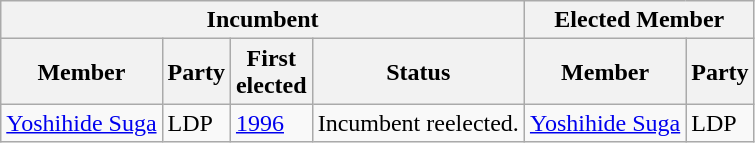<table class="wikitable sortable">
<tr>
<th colspan=4>Incumbent</th>
<th colspan=2>Elected Member</th>
</tr>
<tr>
<th>Member</th>
<th>Party</th>
<th>First<br>elected</th>
<th>Status</th>
<th>Member</th>
<th>Party</th>
</tr>
<tr>
<td><a href='#'>Yoshihide Suga</a></td>
<td>LDP</td>
<td><a href='#'>1996</a></td>
<td>Incumbent reelected.</td>
<td><a href='#'>Yoshihide Suga</a></td>
<td>LDP</td>
</tr>
</table>
